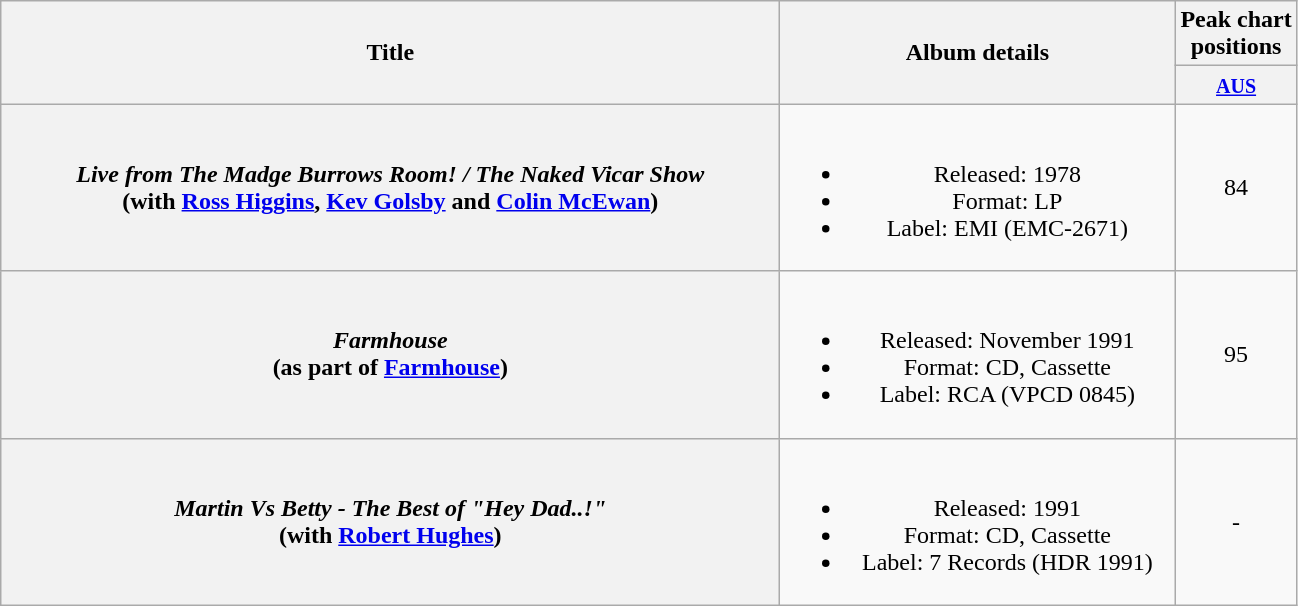<table class="wikitable plainrowheaders" style="text-align:center;" border="1">
<tr>
<th scope="col" rowspan="2" style="width:32em;">Title</th>
<th scope="col" rowspan="2" style="width:16em;">Album details</th>
<th scope="col" colspan="1">Peak chart<br>positions</th>
</tr>
<tr>
<th scope="col" style="text-align:center;"><small><a href='#'>AUS</a></small><br></th>
</tr>
<tr>
<th scope="row"><em>Live from The Madge Burrows Room! / The Naked Vicar Show</em> <br> (with <a href='#'>Ross Higgins</a>, <a href='#'>Kev Golsby</a> and <a href='#'>Colin McEwan</a>)</th>
<td><br><ul><li>Released: 1978</li><li>Format: LP</li><li>Label: EMI (EMC-2671)</li></ul></td>
<td align="center">84</td>
</tr>
<tr>
<th scope="row"><em>Farmhouse</em> <br>(as part of <a href='#'>Farmhouse</a>)</th>
<td><br><ul><li>Released: November 1991</li><li>Format: CD, Cassette</li><li>Label: RCA (VPCD 0845)</li></ul></td>
<td align="center">95</td>
</tr>
<tr>
<th scope="row"><em>Martin Vs Betty - The Best of "Hey Dad..!"</em> <br> (with <a href='#'>Robert Hughes</a>)</th>
<td><br><ul><li>Released: 1991</li><li>Format: CD, Cassette</li><li>Label: 7 Records (HDR 1991)</li></ul></td>
<td align="center">-</td>
</tr>
</table>
